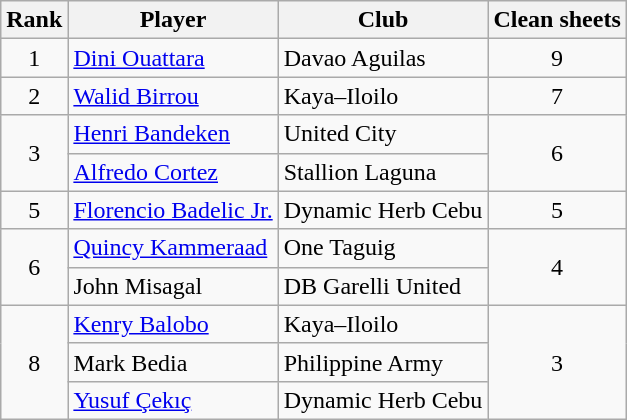<table class="wikitable">
<tr>
<th>Rank</th>
<th>Player</th>
<th>Club</th>
<th>Clean sheets</th>
</tr>
<tr>
<td rowspan="1" style="text-align:center;">1</td>
<td> <a href='#'>Dini Ouattara</a></td>
<td>Davao Aguilas</td>
<td rowspan=1" style="text-align:center;">9</td>
</tr>
<tr>
<td rowspan="1" style="text-align:center;">2</td>
<td> <a href='#'>Walid Birrou</a></td>
<td>Kaya–Iloilo</td>
<td rowspan="1" style="text-align:center;">7</td>
</tr>
<tr>
<td rowspan="2" style="text-align:center;">3</td>
<td> <a href='#'>Henri Bandeken</a></td>
<td>United City</td>
<td rowspan="2" style="text-align:center;">6</td>
</tr>
<tr>
<td> <a href='#'>Alfredo Cortez</a></td>
<td>Stallion Laguna</td>
</tr>
<tr>
<td rowpsan="1" style="text-align:center;">5</td>
<td> <a href='#'>Florencio Badelic Jr.</a></td>
<td>Dynamic Herb Cebu</td>
<td rowspan="1" style="text-align:center;">5</td>
</tr>
<tr>
<td rowspan="2" style="text-align:center;">6</td>
<td> <a href='#'>Quincy Kammeraad</a></td>
<td>One Taguig</td>
<td rowspan="2" style="text-align:center;">4</td>
</tr>
<tr>
<td> John Misagal</td>
<td>DB Garelli United</td>
</tr>
<tr>
<td rowspan="3" style="text-align:center;">8</td>
<td> <a href='#'>Kenry Balobo</a></td>
<td>Kaya–Iloilo</td>
<td rowspan="3" style="text-align:center;">3</td>
</tr>
<tr>
<td> Mark Bedia</td>
<td>Philippine Army</td>
</tr>
<tr>
<td> <a href='#'>Yusuf Çekıç</a></td>
<td>Dynamic Herb Cebu</td>
</tr>
</table>
